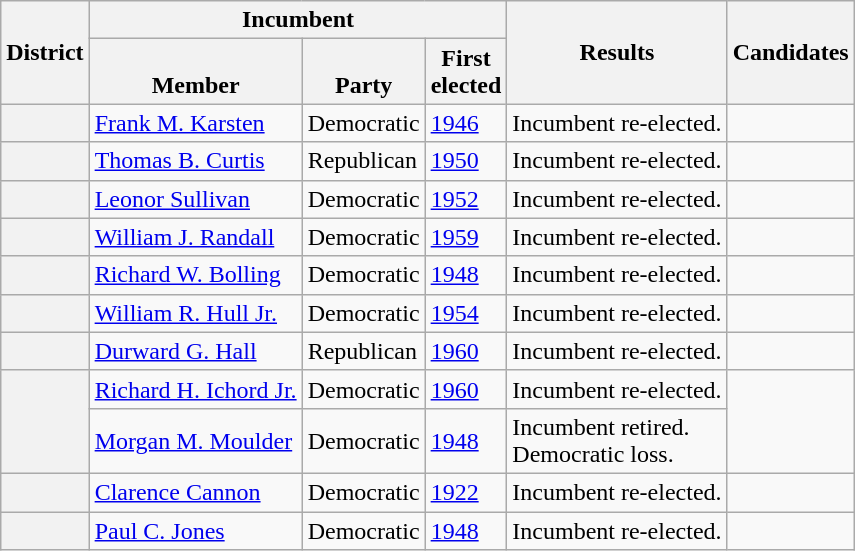<table class="wikitable sortable">
<tr>
<th rowspan=2>District</th>
<th colspan=3>Incumbent</th>
<th rowspan=2>Results</th>
<th rowspan=2 class="unsortable">Candidates</th>
</tr>
<tr valign=bottom>
<th>Member</th>
<th>Party</th>
<th>First<br>elected</th>
</tr>
<tr>
<th></th>
<td><a href='#'>Frank M. Karsten</a></td>
<td>Democratic</td>
<td><a href='#'>1946</a></td>
<td>Incumbent re-elected.</td>
<td nowrap></td>
</tr>
<tr>
<th></th>
<td><a href='#'>Thomas B. Curtis</a></td>
<td>Republican</td>
<td><a href='#'>1950</a></td>
<td>Incumbent re-elected.</td>
<td nowrap></td>
</tr>
<tr>
<th></th>
<td><a href='#'>Leonor Sullivan</a></td>
<td>Democratic</td>
<td><a href='#'>1952</a></td>
<td>Incumbent re-elected.</td>
<td nowrap></td>
</tr>
<tr>
<th></th>
<td><a href='#'>William J. Randall</a></td>
<td>Democratic</td>
<td><a href='#'>1959 </a></td>
<td>Incumbent re-elected.</td>
<td nowrap></td>
</tr>
<tr>
<th></th>
<td><a href='#'>Richard W. Bolling</a></td>
<td>Democratic</td>
<td><a href='#'>1948</a></td>
<td>Incumbent re-elected.</td>
<td nowrap></td>
</tr>
<tr>
<th></th>
<td><a href='#'>William R. Hull Jr.</a></td>
<td>Democratic</td>
<td><a href='#'>1954</a></td>
<td>Incumbent re-elected.</td>
<td nowrap></td>
</tr>
<tr>
<th></th>
<td><a href='#'>Durward G. Hall</a></td>
<td>Republican</td>
<td><a href='#'>1960</a></td>
<td>Incumbent re-elected.</td>
<td nowrap></td>
</tr>
<tr>
<th rowspan=2></th>
<td><a href='#'>Richard H. Ichord Jr.</a></td>
<td>Democratic</td>
<td><a href='#'>1960</a></td>
<td>Incumbent re-elected.</td>
<td rowspan=2 nowrap></td>
</tr>
<tr>
<td><a href='#'>Morgan M. Moulder</a><br></td>
<td>Democratic</td>
<td><a href='#'>1948</a></td>
<td>Incumbent retired.<br>Democratic loss.</td>
</tr>
<tr>
<th></th>
<td><a href='#'>Clarence Cannon</a></td>
<td>Democratic</td>
<td><a href='#'>1922</a></td>
<td>Incumbent re-elected.</td>
<td nowrap></td>
</tr>
<tr>
<th></th>
<td><a href='#'>Paul C. Jones</a></td>
<td>Democratic</td>
<td><a href='#'>1948</a></td>
<td>Incumbent re-elected.</td>
<td nowrap></td>
</tr>
</table>
